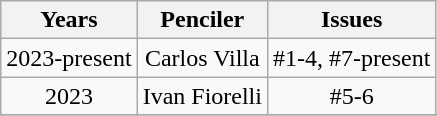<table class="wikitable" style="vertical-align:text-top">
<tr>
<th>Years</th>
<th>Penciler</th>
<th>Issues</th>
</tr>
<tr>
<td align="center">2023-present</td>
<td align="center">Carlos Villa</td>
<td align="center">#1-4, #7-present</td>
</tr>
<tr>
<td align="center">2023</td>
<td align="center">Ivan Fiorelli</td>
<td align="center">#5-6</td>
</tr>
<tr>
</tr>
</table>
